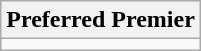<table class="wikitable">
<tr>
<th>Preferred Premier</th>
</tr>
<tr>
<td></td>
</tr>
</table>
